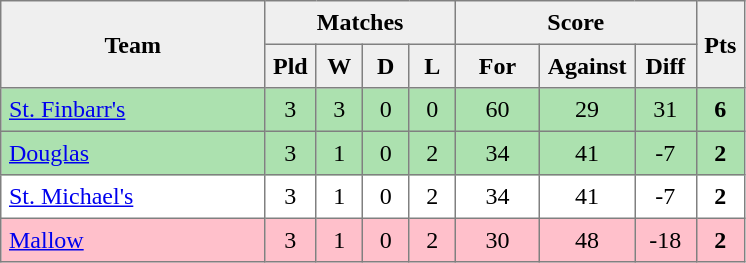<table style=border-collapse:collapse border=1 cellspacing=0 cellpadding=5>
<tr align=center bgcolor=#efefef>
<th rowspan=2 width=165>Team</th>
<th colspan=4>Matches</th>
<th colspan=3>Score</th>
<th rowspan=2width=20>Pts</th>
</tr>
<tr align=center bgcolor=#efefef>
<th width=20>Pld</th>
<th width=20>W</th>
<th width=20>D</th>
<th width=20>L</th>
<th width=45>For</th>
<th width=45>Against</th>
<th width=30>Diff</th>
</tr>
<tr align=center style="background:#ACE1AF;">
<td style="text-align:left;"><a href='#'>St. Finbarr's</a></td>
<td>3</td>
<td>3</td>
<td>0</td>
<td>0</td>
<td>60</td>
<td>29</td>
<td>31</td>
<td><strong>6</strong></td>
</tr>
<tr align=center style="background:#ACE1AF;">
<td style="text-align:left;"><a href='#'>Douglas</a></td>
<td>3</td>
<td>1</td>
<td>0</td>
<td>2</td>
<td>34</td>
<td>41</td>
<td>-7</td>
<td><strong>2</strong></td>
</tr>
<tr align=center>
<td style="text-align:left;"><a href='#'>St. Michael's</a></td>
<td>3</td>
<td>1</td>
<td>0</td>
<td>2</td>
<td>34</td>
<td>41</td>
<td>-7</td>
<td><strong>2</strong></td>
</tr>
<tr align=center style="background:#FFC0CB;">
<td style="text-align:left;"><a href='#'>Mallow</a></td>
<td>3</td>
<td>1</td>
<td>0</td>
<td>2</td>
<td>30</td>
<td>48</td>
<td>-18</td>
<td><strong>2</strong></td>
</tr>
</table>
